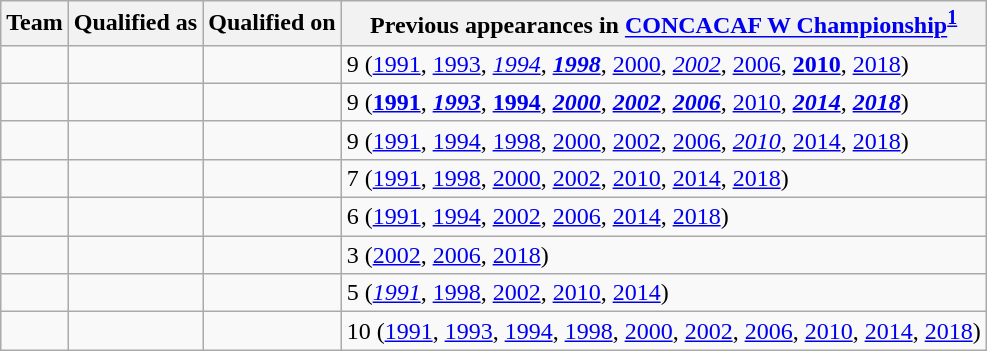<table class="wikitable sortable">
<tr>
<th>Team</th>
<th>Qualified as</th>
<th>Qualified on</th>
<th data-sort-type="number">Previous appearances in <a href='#'>CONCACAF W Championship</a><sup><a href='#'>1</a></sup></th>
</tr>
<tr>
<td></td>
<td></td>
<td></td>
<td>9 (<a href='#'>1991</a>, <a href='#'>1993</a>, <em><a href='#'>1994</a></em>, <strong><em><a href='#'>1998</a></em></strong>, <a href='#'>2000</a>, <em><a href='#'>2002</a></em>, <a href='#'>2006</a>, <strong><a href='#'>2010</a></strong>, <a href='#'>2018</a>)</td>
</tr>
<tr>
<td></td>
<td></td>
<td></td>
<td>9 (<strong><a href='#'>1991</a></strong>, <strong><em><a href='#'>1993</a></em></strong>, <strong><a href='#'>1994</a></strong>, <strong><em><a href='#'>2000</a></em></strong>, <strong><em><a href='#'>2002</a></em></strong>, <strong><em><a href='#'>2006</a></em></strong>, <a href='#'>2010</a>, <strong><em><a href='#'>2014</a></em></strong>, <strong><em><a href='#'>2018</a></em></strong>)</td>
</tr>
<tr>
<td></td>
<td></td>
<td></td>
<td>9 (<a href='#'>1991</a>, <a href='#'>1994</a>, <a href='#'>1998</a>, <a href='#'>2000</a>, <a href='#'>2002</a>, <a href='#'>2006</a>, <em><a href='#'>2010</a></em>, <a href='#'>2014</a>, <a href='#'>2018</a>)</td>
</tr>
<tr>
<td></td>
<td></td>
<td></td>
<td>7 (<a href='#'>1991</a>, <a href='#'>1998</a>, <a href='#'>2000</a>, <a href='#'>2002</a>, <a href='#'>2010</a>, <a href='#'>2014</a>, <a href='#'>2018</a>)</td>
</tr>
<tr>
<td></td>
<td></td>
<td></td>
<td>6 (<a href='#'>1991</a>, <a href='#'>1994</a>, <a href='#'>2002</a>, <a href='#'>2006</a>, <a href='#'>2014</a>, <a href='#'>2018</a>)</td>
</tr>
<tr>
<td></td>
<td></td>
<td></td>
<td>3 (<a href='#'>2002</a>, <a href='#'>2006</a>, <a href='#'>2018</a>)</td>
</tr>
<tr>
<td></td>
<td></td>
<td></td>
<td>5 (<em><a href='#'>1991</a></em>, <a href='#'>1998</a>, <a href='#'>2002</a>, <a href='#'>2010</a>, <a href='#'>2014</a>)</td>
</tr>
<tr>
<td></td>
<td></td>
<td></td>
<td>10 (<a href='#'>1991</a>, <a href='#'>1993</a>, <a href='#'>1994</a>, <a href='#'>1998</a>, <a href='#'>2000</a>, <a href='#'>2002</a>, <a href='#'>2006</a>, <a href='#'>2010</a>, <a href='#'>2014</a>, <a href='#'>2018</a>)</td>
</tr>
</table>
